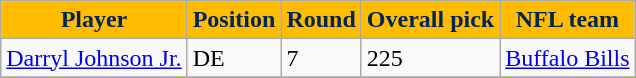<table class="wikitable" border="1">
<tr>
<th style="background: #FFBC00; color: #002659">Player</th>
<th style="background: #FFBC00; color: #002659">Position</th>
<th style="background: #FFBC00; color: #002659">Round</th>
<th style="background: #FFBC00; color: #002659">Overall pick</th>
<th style="background: #FFBC00; color: #002659">NFL team</th>
</tr>
<tr>
<td><a href='#'>Darryl Johnson Jr.</a></td>
<td>DE</td>
<td>7</td>
<td>225</td>
<td><a href='#'>Buffalo Bills</a></td>
</tr>
<tr>
</tr>
</table>
